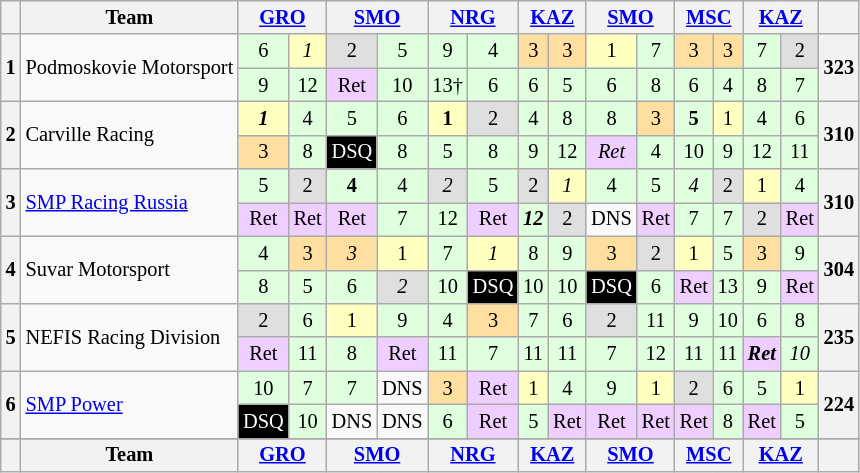<table align=left| class="wikitable" style="font-size: 85%; text-align: center">
<tr valign="top">
<th valign="middle"></th>
<th valign="middle">Team</th>
<th colspan=2><a href='#'>GRO</a></th>
<th colspan=2><a href='#'>SMO</a></th>
<th colspan=2><a href='#'>NRG</a></th>
<th colspan=2><a href='#'>KAZ</a></th>
<th colspan=2><a href='#'>SMO</a></th>
<th colspan=2><a href='#'>MSC</a></th>
<th colspan=2><a href='#'>KAZ</a></th>
<th valign="middle"></th>
</tr>
<tr>
<th rowspan="2">1</th>
<td rowspan="2" align=left>Podmoskovie Motorsport</td>
<td style="background:#dfffdf;">6</td>
<td style="background:#ffffbf;"><em>1</em></td>
<td style="background:#dfdfdf;">2</td>
<td style="background:#dfffdf;">5</td>
<td style="background:#dfffdf;">9</td>
<td style="background:#dfffdf;">4</td>
<td style="background:#ffdf9f;">3</td>
<td style="background:#ffdf9f;">3</td>
<td style="background:#ffffbf;">1</td>
<td style="background:#dfffdf;">7</td>
<td style="background:#ffdf9f;">3</td>
<td style="background:#ffdf9f;">3</td>
<td style="background:#dfffdf;">7</td>
<td style="background:#dfdfdf;">2</td>
<th rowspan="2">323</th>
</tr>
<tr>
<td style="background:#dfffdf;">9</td>
<td style="background:#dfffdf;">12</td>
<td style="background:#efcfff;">Ret</td>
<td style="background:#dfffdf;">10</td>
<td style="background:#dfffdf;">13†</td>
<td style="background:#dfffdf;">6</td>
<td style="background:#dfffdf;">6</td>
<td style="background:#dfffdf;">5</td>
<td style="background:#dfffdf;">6</td>
<td style="background:#dfffdf;">8</td>
<td style="background:#dfffdf;">6</td>
<td style="background:#dfffdf;">4</td>
<td style="background:#dfffdf;">8</td>
<td style="background:#dfffdf;">7</td>
</tr>
<tr>
<th rowspan="2">2</th>
<td rowspan="2" align=left>Carville Racing</td>
<td style="background:#ffffbf;"><strong><em>1</em></strong></td>
<td style="background:#dfffdf;">4</td>
<td style="background:#dfffdf;">5</td>
<td style="background:#dfffdf;">6</td>
<td style="background:#ffffbf;"><strong>1</strong></td>
<td style="background:#dfdfdf;">2</td>
<td style="background:#dfffdf;">4</td>
<td style="background:#dfffdf;">8</td>
<td style="background:#dfffdf;">8</td>
<td style="background:#ffdf9f;">3</td>
<td style="background:#dfffdf;"><strong>5</strong></td>
<td style="background:#ffffbf;">1</td>
<td style="background:#dfffdf;">4</td>
<td style="background:#dfffdf;">6</td>
<th rowspan="2">310</th>
</tr>
<tr>
<td style="background:#ffdf9f;">3</td>
<td style="background:#dfffdf;">8</td>
<td style="background:black; color:white;">DSQ</td>
<td style="background:#dfffdf;">8</td>
<td style="background:#dfffdf;">5</td>
<td style="background:#dfffdf;">8</td>
<td style="background:#dfffdf;">9</td>
<td style="background:#dfffdf;">12</td>
<td style="background:#efcfff;"><em>Ret</em></td>
<td style="background:#dfffdf;">4</td>
<td style="background:#dfffdf;">10</td>
<td style="background:#dfffdf;">9</td>
<td style="background:#dfffdf;">12</td>
<td style="background:#dfffdf;">11</td>
</tr>
<tr>
<th rowspan="2">3</th>
<td rowspan="2" align=left><a href='#'>SMP Racing Russia</a></td>
<td style="background:#dfffdf;">5</td>
<td style="background:#dfdfdf;">2</td>
<td style="background:#dfffdf;"><strong>4</strong></td>
<td style="background:#dfffdf;">4</td>
<td style="background:#dfdfdf;"><em>2</em></td>
<td style="background:#dfffdf;">5</td>
<td style="background:#dfdfdf;">2</td>
<td style="background:#ffffbf;"><em>1</em></td>
<td style="background:#dfffdf;">4</td>
<td style="background:#dfffdf;">5</td>
<td style="background:#dfffdf;"><em>4</em></td>
<td style="background:#dfdfdf;">2</td>
<td style="background:#ffffbf;">1</td>
<td style="background:#dfffdf;">4</td>
<th rowspan="2">310</th>
</tr>
<tr>
<td style="background:#efcfff;">Ret</td>
<td style="background:#efcfff;">Ret</td>
<td style="background:#efcfff;">Ret</td>
<td style="background:#dfffdf;">7</td>
<td style="background:#dfffdf;">12</td>
<td style="background:#efcfff;">Ret</td>
<td style="background:#dfffdf;"><strong><em>12</em></strong></td>
<td style="background:#dfdfdf;">2</td>
<td>DNS</td>
<td style="background:#efcfff;">Ret</td>
<td style="background:#dfffdf;">7</td>
<td style="background:#dfffdf;">7</td>
<td style="background:#dfdfdf;">2</td>
<td style="background:#efcfff;">Ret</td>
</tr>
<tr>
<th rowspan="2">4</th>
<td rowspan="2" align=left>Suvar Motorsport</td>
<td style="background:#dfffdf;">4</td>
<td style="background:#ffdf9f;">3</td>
<td style="background:#ffdf9f;"><em>3</em></td>
<td style="background:#ffffbf;">1</td>
<td style="background:#dfffdf;">7</td>
<td style="background:#ffffbf;"><em>1</em></td>
<td style="background:#dfffdf;">8</td>
<td style="background:#dfffdf;">9</td>
<td style="background:#ffdf9f;">3</td>
<td style="background:#dfdfdf;">2</td>
<td style="background:#ffffbf;">1</td>
<td style="background:#dfffdf;">5</td>
<td style="background:#ffdf9f;">3</td>
<td style="background:#dfffdf;">9</td>
<th rowspan="2">304</th>
</tr>
<tr>
<td style="background:#dfffdf;">8</td>
<td style="background:#dfffdf;">5</td>
<td style="background:#dfffdf;">6</td>
<td style="background:#dfdfdf;"><em>2</em></td>
<td style="background:#dfffdf;">10</td>
<td style="background:black; color:white;">DSQ</td>
<td style="background:#dfffdf;">10</td>
<td style="background:#dfffdf;">10</td>
<td style="background:black; color:white;">DSQ</td>
<td style="background:#dfffdf;">6</td>
<td style="background:#efcfff;">Ret</td>
<td style="background:#dfffdf;">13</td>
<td style="background:#dfffdf;">9</td>
<td style="background:#efcfff;">Ret</td>
</tr>
<tr>
<th rowspan="2">5</th>
<td rowspan="2" align=left>NEFIS Racing Division</td>
<td style="background:#dfdfdf;">2</td>
<td style="background:#dfffdf;">6</td>
<td style="background:#ffffbf;">1</td>
<td style="background:#dfffdf;">9</td>
<td style="background:#dfffdf;">4</td>
<td style="background:#ffdf9f;">3</td>
<td style="background:#dfffdf;">7</td>
<td style="background:#dfffdf;">6</td>
<td style="background:#dfdfdf;">2</td>
<td style="background:#dfffdf;">11</td>
<td style="background:#dfffdf;">9</td>
<td style="background:#dfffdf;">10</td>
<td style="background:#dfffdf;">6</td>
<td style="background:#dfffdf;">8</td>
<th rowspan="2">235</th>
</tr>
<tr>
<td style="background:#efcfff;">Ret</td>
<td style="background:#dfffdf;">11</td>
<td style="background:#dfffdf;">8</td>
<td style="background:#efcfff;">Ret</td>
<td style="background:#dfffdf;">11</td>
<td style="background:#dfffdf;">7</td>
<td style="background:#dfffdf;">11</td>
<td style="background:#dfffdf;">11</td>
<td style="background:#dfffdf;">7</td>
<td style="background:#dfffdf;">12</td>
<td style="background:#dfffdf;">11</td>
<td style="background:#dfffdf;">11</td>
<td style="background:#efcfff;"><strong><em>Ret</em></strong></td>
<td style="background:#dfffdf;"><em>10</em></td>
</tr>
<tr>
<th rowspan="2">6</th>
<td rowspan="2" align=left><a href='#'>SMP Power</a></td>
<td style="background:#dfffdf;">10</td>
<td style="background:#dfffdf;">7</td>
<td style="background:#dfffdf;">7</td>
<td>DNS</td>
<td style="background:#ffdf9f;">3</td>
<td style="background:#efcfff;">Ret</td>
<td style="background:#ffffbf;">1</td>
<td style="background:#dfffdf;">4</td>
<td style="background:#dfffdf;">9</td>
<td style="background:#ffffbf;">1</td>
<td style="background:#dfdfdf;">2</td>
<td style="background:#dfffdf;">6</td>
<td style="background:#dfffdf;">5</td>
<td style="background:#ffffbf;">1</td>
<th rowspan="2">224</th>
</tr>
<tr>
<td style="background:black; color:white;">DSQ</td>
<td style="background:#dfffdf;">10</td>
<td>DNS</td>
<td>DNS</td>
<td style="background:#dfffdf;">6</td>
<td style="background:#efcfff;">Ret</td>
<td style="background:#dfffdf;">5</td>
<td style="background:#efcfff;">Ret</td>
<td style="background:#efcfff;">Ret</td>
<td style="background:#efcfff;">Ret</td>
<td style="background:#efcfff;">Ret</td>
<td style="background:#dfffdf;">8</td>
<td style="background:#efcfff;">Ret</td>
<td style="background:#dfffdf;">5</td>
</tr>
<tr>
</tr>
<tr valign="top">
<th valign="middle"></th>
<th valign="middle">Team</th>
<th colspan=2><a href='#'>GRO</a></th>
<th colspan=2><a href='#'>SMO</a></th>
<th colspan=2><a href='#'>NRG</a></th>
<th colspan=2><a href='#'>KAZ</a></th>
<th colspan=2><a href='#'>SMO</a></th>
<th colspan=2><a href='#'>MSC</a></th>
<th colspan=2><a href='#'>KAZ</a></th>
<th valign="middle"></th>
</tr>
</table>
